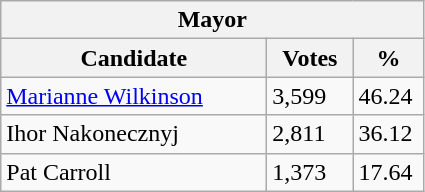<table class="wikitable">
<tr>
<th colspan="3">Mayor</th>
</tr>
<tr>
<th style="width: 170px">Candidate</th>
<th style="width: 50px">Votes</th>
<th style="width: 40px">%</th>
</tr>
<tr>
<td><a href='#'>Marianne Wilkinson</a></td>
<td>3,599</td>
<td>46.24</td>
</tr>
<tr>
<td>Ihor Nakonecznyj</td>
<td>2,811</td>
<td>36.12</td>
</tr>
<tr>
<td>Pat Carroll</td>
<td>1,373</td>
<td>17.64</td>
</tr>
</table>
